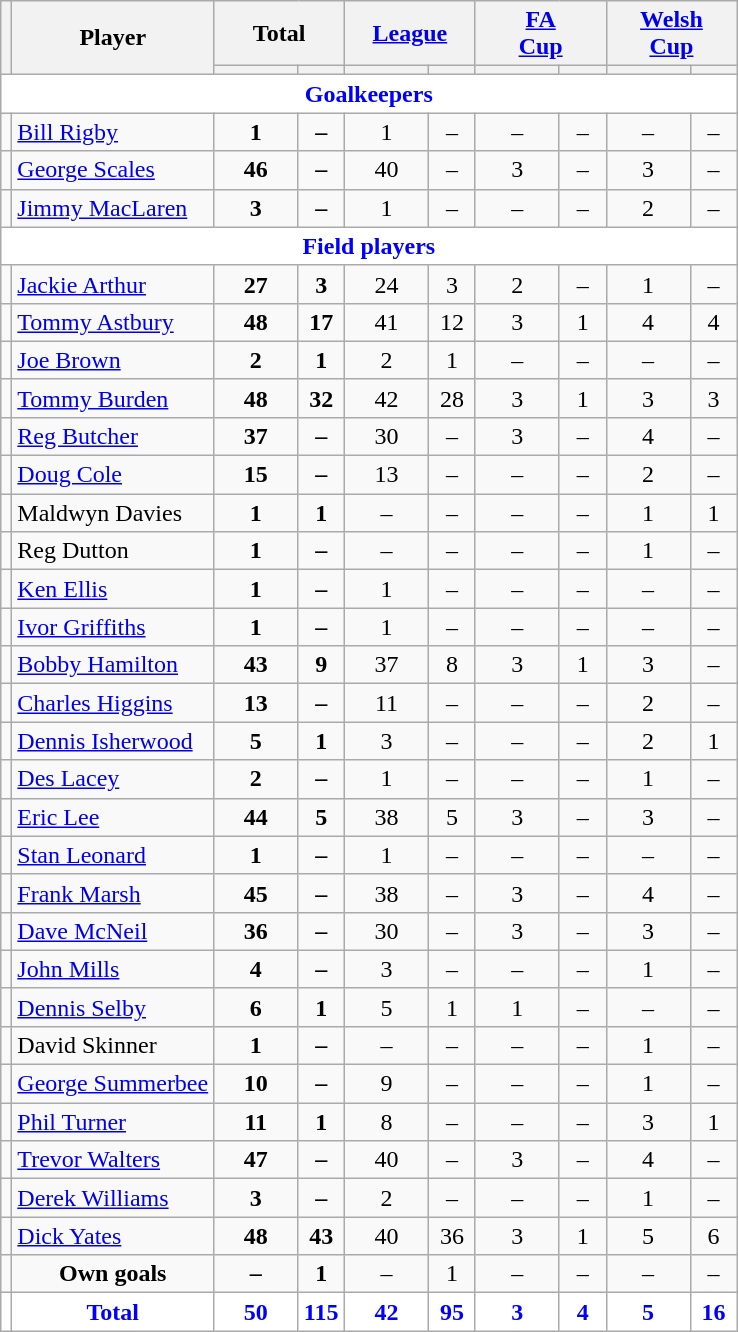<table class="wikitable"  style="text-align:center;">
<tr>
<th rowspan="2" style="font-size:80%;"></th>
<th rowspan="2">Player</th>
<th colspan="2">Total</th>
<th colspan="2"><a href='#'>League</a></th>
<th colspan="2"><a href='#'>FA<br>Cup</a></th>
<th colspan="2"><a href='#'>Welsh<br>Cup</a></th>
</tr>
<tr>
<th style="width: 50px; font-size:80%;"></th>
<th style="width: 25px; font-size:80%;"></th>
<th style="width: 50px; font-size:80%;"></th>
<th style="width: 25px; font-size:80%;"></th>
<th style="width: 50px; font-size:80%;"></th>
<th style="width: 25px; font-size:80%;"></th>
<th style="width: 50px; font-size:80%;"></th>
<th style="width: 25px; font-size:80%;"></th>
</tr>
<tr>
<td colspan="10" style="background:white; color:blue; text-align:center;"><strong>Goalkeepers</strong></td>
</tr>
<tr>
<td></td>
<td style="text-align:left;"><a href='#'>Bill Rigby</a></td>
<td><strong>1</strong></td>
<td><strong>–</strong></td>
<td>1</td>
<td>–</td>
<td>–</td>
<td>–</td>
<td>–</td>
<td>–</td>
</tr>
<tr>
<td></td>
<td style="text-align:left;"><a href='#'>George Scales</a></td>
<td><strong>46</strong></td>
<td><strong>–</strong></td>
<td>40</td>
<td>–</td>
<td>3</td>
<td>–</td>
<td>3</td>
<td>–</td>
</tr>
<tr>
<td></td>
<td style="text-align:left;"><a href='#'>Jimmy MacLaren</a></td>
<td><strong>3</strong></td>
<td><strong>–</strong></td>
<td>1</td>
<td>–</td>
<td>–</td>
<td>–</td>
<td>2</td>
<td>–</td>
</tr>
<tr>
<td colspan="10" style="background:white; color:blue; text-align:center;"><strong>Field players</strong></td>
</tr>
<tr>
<td></td>
<td style="text-align:left;"><a href='#'>Jackie Arthur</a></td>
<td><strong>27</strong></td>
<td><strong>3</strong></td>
<td>24</td>
<td>3</td>
<td>2</td>
<td>–</td>
<td>1</td>
<td>–</td>
</tr>
<tr>
<td></td>
<td style="text-align:left;"><a href='#'>Tommy Astbury</a></td>
<td><strong>48</strong></td>
<td><strong>17</strong></td>
<td>41</td>
<td>12</td>
<td>3</td>
<td>1</td>
<td>4</td>
<td>4</td>
</tr>
<tr>
<td></td>
<td style="text-align:left;"><a href='#'>Joe Brown</a></td>
<td><strong>2</strong></td>
<td><strong>1</strong></td>
<td>2</td>
<td>1</td>
<td>–</td>
<td>–</td>
<td>–</td>
<td>–</td>
</tr>
<tr>
<td></td>
<td style="text-align:left;"><a href='#'>Tommy Burden</a></td>
<td><strong>48</strong></td>
<td><strong>32</strong></td>
<td>42</td>
<td>28</td>
<td>3</td>
<td>1</td>
<td>3</td>
<td>3</td>
</tr>
<tr>
<td></td>
<td style="text-align:left;"><a href='#'>Reg Butcher</a></td>
<td><strong>37</strong></td>
<td><strong>–</strong></td>
<td>30</td>
<td>–</td>
<td>3</td>
<td>–</td>
<td>4</td>
<td>–</td>
</tr>
<tr>
<td></td>
<td style="text-align:left;"><a href='#'>Doug Cole</a></td>
<td><strong>15</strong></td>
<td><strong>–</strong></td>
<td>13</td>
<td>–</td>
<td>–</td>
<td>–</td>
<td>2</td>
<td>–</td>
</tr>
<tr>
<td></td>
<td style="text-align:left;">Maldwyn Davies</td>
<td><strong>1</strong></td>
<td><strong>1</strong></td>
<td>–</td>
<td>–</td>
<td>–</td>
<td>–</td>
<td>1</td>
<td>1</td>
</tr>
<tr>
<td></td>
<td style="text-align:left;">Reg Dutton</td>
<td><strong>1</strong></td>
<td><strong>–</strong></td>
<td>–</td>
<td>–</td>
<td>–</td>
<td>–</td>
<td>1</td>
<td>–</td>
</tr>
<tr>
<td></td>
<td style="text-align:left;"><a href='#'>Ken Ellis</a></td>
<td><strong>1</strong></td>
<td><strong>–</strong></td>
<td>1</td>
<td>–</td>
<td>–</td>
<td>–</td>
<td>–</td>
<td>–</td>
</tr>
<tr>
<td></td>
<td style="text-align:left;"><a href='#'>Ivor Griffiths</a></td>
<td><strong>1</strong></td>
<td><strong>–</strong></td>
<td>1</td>
<td>–</td>
<td>–</td>
<td>–</td>
<td>–</td>
<td>–</td>
</tr>
<tr>
<td></td>
<td style="text-align:left;"><a href='#'>Bobby Hamilton</a></td>
<td><strong>43</strong></td>
<td><strong>9</strong></td>
<td>37</td>
<td>8</td>
<td>3</td>
<td>1</td>
<td>3</td>
<td>–</td>
</tr>
<tr>
<td></td>
<td style="text-align:left;"><a href='#'>Charles Higgins</a></td>
<td><strong>13</strong></td>
<td><strong>–</strong></td>
<td>11</td>
<td>–</td>
<td>–</td>
<td>–</td>
<td>2</td>
<td>–</td>
</tr>
<tr>
<td></td>
<td style="text-align:left;"><a href='#'>Dennis Isherwood</a></td>
<td><strong>5</strong></td>
<td><strong>1</strong></td>
<td>3</td>
<td>–</td>
<td>–</td>
<td>–</td>
<td>2</td>
<td>1</td>
</tr>
<tr>
<td></td>
<td style="text-align:left;"><a href='#'>Des Lacey</a></td>
<td><strong>2</strong></td>
<td><strong>–</strong></td>
<td>1</td>
<td>–</td>
<td>–</td>
<td>–</td>
<td>1</td>
<td>–</td>
</tr>
<tr>
<td></td>
<td style="text-align:left;"><a href='#'>Eric Lee</a></td>
<td><strong>44</strong></td>
<td><strong>5</strong></td>
<td>38</td>
<td>5</td>
<td>3</td>
<td>–</td>
<td>3</td>
<td>–</td>
</tr>
<tr>
<td></td>
<td style="text-align:left;"><a href='#'>Stan Leonard</a></td>
<td><strong>1</strong></td>
<td><strong>–</strong></td>
<td>1</td>
<td>–</td>
<td>–</td>
<td>–</td>
<td>–</td>
<td>–</td>
</tr>
<tr>
<td></td>
<td style="text-align:left;"><a href='#'>Frank Marsh</a></td>
<td><strong>45</strong></td>
<td><strong>–</strong></td>
<td>38</td>
<td>–</td>
<td>3</td>
<td>–</td>
<td>4</td>
<td>–</td>
</tr>
<tr>
<td></td>
<td style="text-align:left;"><a href='#'>Dave McNeil</a></td>
<td><strong>36</strong></td>
<td><strong>–</strong></td>
<td>30</td>
<td>–</td>
<td>3</td>
<td>–</td>
<td>3</td>
<td>–</td>
</tr>
<tr>
<td></td>
<td style="text-align:left;"><a href='#'>John Mills</a></td>
<td><strong>4</strong></td>
<td><strong>–</strong></td>
<td>3</td>
<td>–</td>
<td>–</td>
<td>–</td>
<td>1</td>
<td>–</td>
</tr>
<tr>
<td></td>
<td style="text-align:left;"><a href='#'>Dennis Selby</a></td>
<td><strong>6</strong></td>
<td><strong>1</strong></td>
<td>5</td>
<td>1</td>
<td>1</td>
<td>–</td>
<td>–</td>
<td>–</td>
</tr>
<tr>
<td></td>
<td style="text-align:left;">David Skinner</td>
<td><strong>1</strong></td>
<td><strong>–</strong></td>
<td>–</td>
<td>–</td>
<td>–</td>
<td>–</td>
<td>1</td>
<td>–</td>
</tr>
<tr>
<td></td>
<td style="text-align:left;"><a href='#'>George Summerbee</a></td>
<td><strong>10</strong></td>
<td><strong>–</strong></td>
<td>9</td>
<td>–</td>
<td>–</td>
<td>–</td>
<td>1</td>
<td>–</td>
</tr>
<tr>
<td></td>
<td style="text-align:left;"><a href='#'>Phil Turner</a></td>
<td><strong>11</strong></td>
<td><strong>1</strong></td>
<td>8</td>
<td>–</td>
<td>–</td>
<td>–</td>
<td>3</td>
<td>1</td>
</tr>
<tr>
<td></td>
<td style="text-align:left;"><a href='#'>Trevor Walters</a></td>
<td><strong>47</strong></td>
<td><strong>–</strong></td>
<td>40</td>
<td>–</td>
<td>3</td>
<td>–</td>
<td>4</td>
<td>–</td>
</tr>
<tr>
<td></td>
<td style="text-align:left;"><a href='#'>Derek Williams</a></td>
<td><strong>3</strong></td>
<td><strong>–</strong></td>
<td>2</td>
<td>–</td>
<td>–</td>
<td>–</td>
<td>1</td>
<td>–</td>
</tr>
<tr>
<td></td>
<td style="text-align:left;"><a href='#'>Dick Yates</a></td>
<td><strong>48</strong></td>
<td><strong>43</strong></td>
<td>40</td>
<td>36</td>
<td>3</td>
<td>1</td>
<td>5</td>
<td>6</td>
</tr>
<tr>
<td></td>
<td><strong>Own goals</strong></td>
<td><strong>–</strong></td>
<td><strong>1</strong></td>
<td>–</td>
<td>1</td>
<td>–</td>
<td>–</td>
<td>–</td>
<td>–</td>
</tr>
<tr style="background:white; color:blue; text-align:center;">
<td></td>
<td><strong>Total</strong></td>
<td><strong>50</strong></td>
<td><strong>115</strong></td>
<td><strong>42</strong></td>
<td><strong>95</strong></td>
<td><strong>3</strong></td>
<td><strong>4</strong></td>
<td><strong>5</strong></td>
<td><strong>16</strong></td>
</tr>
</table>
